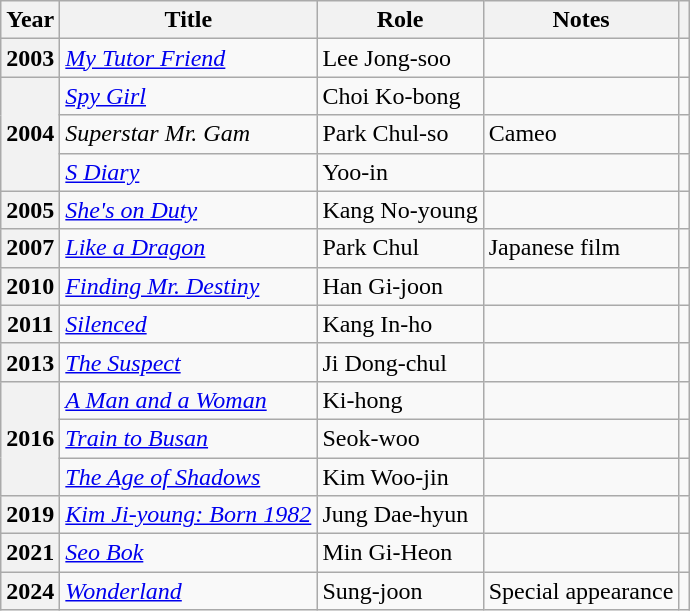<table class="wikitable sortable plainrowheaders">
<tr>
<th scope="col">Year</th>
<th scope="col">Title</th>
<th scope="col">Role</th>
<th scope="col" class="unsortable">Notes</th>
<th scope="col" class="unsortable"></th>
</tr>
<tr>
<th scope="row">2003</th>
<td><em><a href='#'>My Tutor Friend</a></em></td>
<td>Lee Jong-soo</td>
<td></td>
<td style="text-align:center;"></td>
</tr>
<tr>
<th scope="row" rowspan="3">2004</th>
<td><em><a href='#'>Spy Girl</a></em></td>
<td>Choi Ko-bong</td>
<td></td>
<td style="text-align:center;"></td>
</tr>
<tr>
<td><em>Superstar Mr. Gam</em></td>
<td>Park Chul-so</td>
<td>Cameo</td>
<td style="text-align:center;"></td>
</tr>
<tr>
<td><em><a href='#'>S Diary</a></em></td>
<td>Yoo-in</td>
<td></td>
<td style="text-align:center;"></td>
</tr>
<tr>
<th scope="row">2005</th>
<td><em><a href='#'>She's on Duty</a></em></td>
<td>Kang No-young</td>
<td></td>
<td style="text-align:center;"></td>
</tr>
<tr>
<th scope="row">2007</th>
<td><a href='#'><em>Like a Dragon</em></a></td>
<td>Park Chul</td>
<td>Japanese film</td>
<td style="text-align:center;"></td>
</tr>
<tr>
<th scope="row">2010</th>
<td><em><a href='#'>Finding Mr. Destiny</a></em></td>
<td>Han Gi-joon</td>
<td></td>
<td></td>
</tr>
<tr>
<th scope="row">2011</th>
<td><a href='#'><em>Silenced</em></a></td>
<td>Kang In-ho</td>
<td></td>
<td></td>
</tr>
<tr>
<th scope="row">2013</th>
<td><a href='#'><em>The Suspect</em></a></td>
<td>Ji Dong-chul</td>
<td></td>
<td></td>
</tr>
<tr>
<th scope="row" rowspan="3">2016</th>
<td><a href='#'><em>A Man and a Woman</em></a></td>
<td>Ki-hong</td>
<td></td>
<td></td>
</tr>
<tr>
<td><em><a href='#'>Train to Busan</a></em></td>
<td>Seok-woo</td>
<td></td>
<td></td>
</tr>
<tr>
<td><em><a href='#'>The Age of Shadows</a></em></td>
<td>Kim Woo-jin</td>
<td></td>
<td></td>
</tr>
<tr>
<th scope="row">2019</th>
<td><a href='#'><em>Kim Ji-young: Born 1982</em></a></td>
<td>Jung Dae-hyun</td>
<td></td>
<td></td>
</tr>
<tr>
<th scope="row">2021</th>
<td><em><a href='#'>Seo Bok</a></em></td>
<td>Min Gi-Heon</td>
<td></td>
<td></td>
</tr>
<tr>
<th scope="row">2024</th>
<td><a href='#'><em>Wonderland</em></a></td>
<td>Sung-joon</td>
<td>Special appearance</td>
<td></td>
</tr>
</table>
